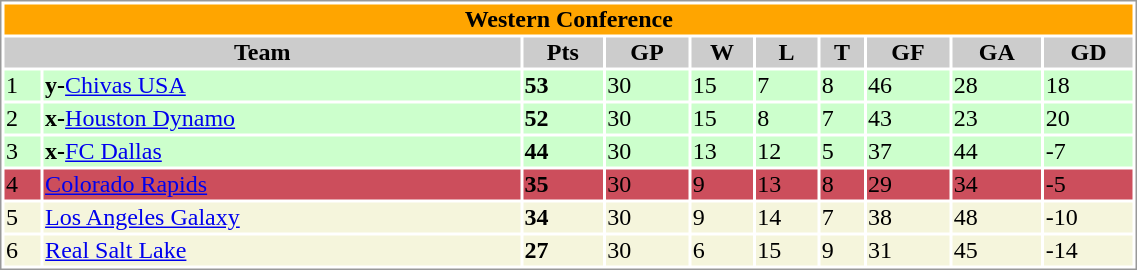<table border="0" style="border: 1px solid #999; background-color:white" width=60%>
<tr>
<td colspan=10 align=center bgcolor=orange><span><strong>Western Conference</strong></span></td>
</tr>
<tr align="center" bgcolor="#CCCCCC">
<th colspan=2 width=150>Team</th>
<th>Pts</th>
<th>GP</th>
<th>W</th>
<th>L</th>
<th>T</th>
<th>GF</th>
<th>GA</th>
<th>GD</th>
</tr>
<tr>
<td bgcolor=#ccffcc>1</td>
<td bgcolor=#ccffcc><strong>y-</strong><a href='#'>Chivas USA</a></td>
<td bgcolor=#ccffcc><strong>53</strong></td>
<td bgcolor=#ccffcc>30</td>
<td bgcolor=#ccffcc>15</td>
<td bgcolor=#ccffcc>7</td>
<td bgcolor=#ccffcc>8</td>
<td bgcolor=#ccffcc>46</td>
<td bgcolor=#ccffcc>28</td>
<td bgcolor=#ccffcc>18</td>
</tr>
<tr>
<td bgcolor=#ccffcc>2</td>
<td bgcolor=#ccffcc><strong>x-</strong><a href='#'>Houston Dynamo</a></td>
<td bgcolor=#ccffcc><strong>52</strong></td>
<td bgcolor=#ccffcc>30</td>
<td bgcolor=#ccffcc>15</td>
<td bgcolor=#ccffcc>8</td>
<td bgcolor=#ccffcc>7</td>
<td bgcolor=#ccffcc>43</td>
<td bgcolor=#ccffcc>23</td>
<td bgcolor=#ccffcc>20</td>
</tr>
<tr>
<td bgcolor=#ccffcc>3</td>
<td bgcolor=#ccffcc><strong>x-</strong><a href='#'>FC Dallas</a></td>
<td bgcolor=#ccffcc><strong>44</strong></td>
<td bgcolor=#ccffcc>30</td>
<td bgcolor=#ccffcc>13</td>
<td bgcolor=#ccffcc>12</td>
<td bgcolor=#ccffcc>5</td>
<td bgcolor=#ccffcc>37</td>
<td bgcolor=#ccffcc>44</td>
<td bgcolor=#ccffcc>-7</td>
</tr>
<tr>
<td bgcolor=#CC4E5C>4</td>
<td bgcolor=#CC4E5C><a href='#'>Colorado Rapids</a></td>
<td bgcolor=#CC4E5C><strong>35</strong></td>
<td bgcolor=#CC4E5C>30</td>
<td bgcolor=#CC4E5C>9</td>
<td bgcolor=#CC4E5C>13</td>
<td bgcolor=#CC4E5C>8</td>
<td bgcolor=#CC4E5C>29</td>
<td bgcolor=#CC4E5C>34</td>
<td bgcolor=#CC4E5C>-5</td>
</tr>
<tr>
<td bgcolor=#f5f5dc>5</td>
<td bgcolor=#f5f5dc><a href='#'>Los Angeles Galaxy</a></td>
<td bgcolor=#f5f5dc><strong>34</strong></td>
<td bgcolor=#f5f5dc>30</td>
<td bgcolor=#f5f5dc>9</td>
<td bgcolor=#f5f5dc>14</td>
<td bgcolor=#f5f5dc>7</td>
<td bgcolor=#f5f5dc>38</td>
<td bgcolor=#f5f5dc>48</td>
<td bgcolor=#f5f5dc>-10</td>
</tr>
<tr>
<td bgcolor=#f5f5dc>6</td>
<td bgcolor=#f5f5dc><a href='#'>Real Salt Lake</a></td>
<td bgcolor=#f5f5dc><strong>27</strong></td>
<td bgcolor=#f5f5dc>30</td>
<td bgcolor=#f5f5dc>6</td>
<td bgcolor=#f5f5dc>15</td>
<td bgcolor=#f5f5dc>9</td>
<td bgcolor=#f5f5dc>31</td>
<td bgcolor=#f5f5dc>45</td>
<td bgcolor=#f5f5dc>-14</td>
</tr>
</table>
